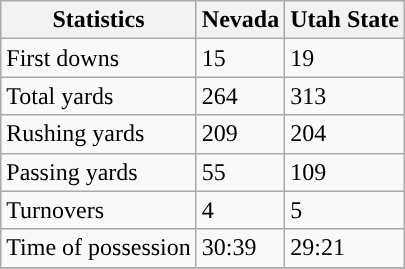<table class="wikitable">
<tr>
<th>Statistics</th>
<th>Nevada</th>
<th>Utah State</th>
</tr>
<tr>
<td>First downs</td>
<td>15</td>
<td>19</td>
</tr>
<tr>
<td>Total yards</td>
<td>264</td>
<td>313</td>
</tr>
<tr>
<td>Rushing yards</td>
<td>209</td>
<td>204</td>
</tr>
<tr>
<td>Passing yards</td>
<td>55</td>
<td>109</td>
</tr>
<tr>
<td>Turnovers</td>
<td>4</td>
<td>5</td>
</tr>
<tr>
<td>Time of possession</td>
<td>30:39</td>
<td>29:21</td>
</tr>
<tr>
</tr>
</table>
